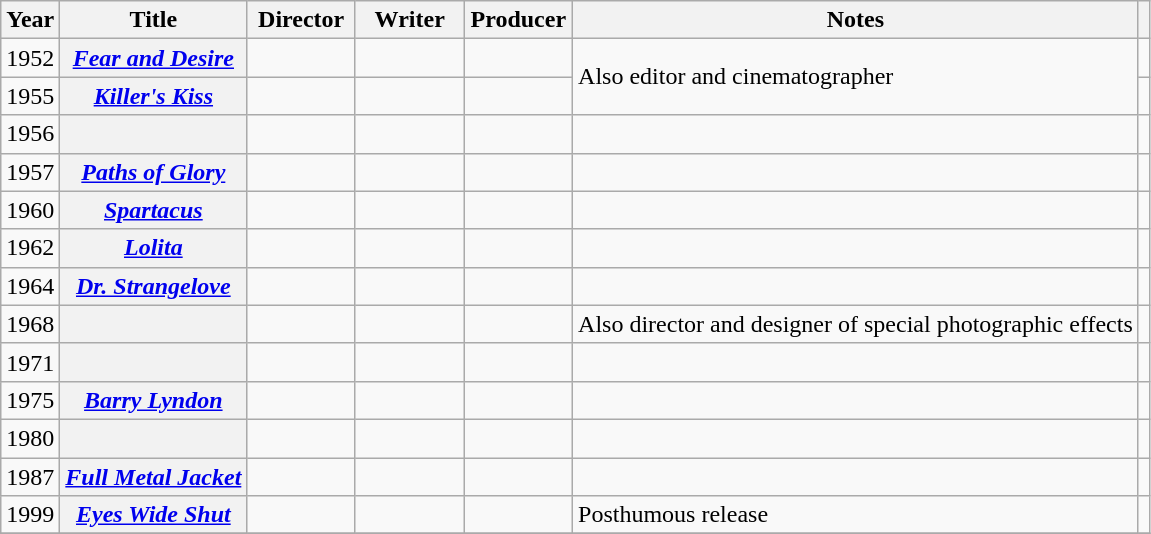<table class="wikitable plainrowheaders">
<tr>
<th scope="col">Year</th>
<th scope="col">Title</th>
<th scope="col" width=65>Director</th>
<th scope="col" width=65>Writer</th>
<th scope="col" width=65>Producer</th>
<th scope="col">Notes</th>
<th scope="col"></th>
</tr>
<tr>
<td>1952</td>
<th scope="row"><em><a href='#'>Fear and Desire</a></em></th>
<td></td>
<td></td>
<td></td>
<td rowspan=2>Also editor and cinematographer</td>
<td style="text-align:center;"></td>
</tr>
<tr>
<td>1955</td>
<th scope="row"><em><a href='#'>Killer's Kiss</a></em></th>
<td></td>
<td></td>
<td></td>
<td style="text-align:center;"></td>
</tr>
<tr>
<td>1956</td>
<th scope="row"><em></em></th>
<td></td>
<td></td>
<td></td>
<td></td>
<td style="text-align:center;"></td>
</tr>
<tr>
<td>1957</td>
<th scope="row"><em><a href='#'>Paths of Glory</a></em></th>
<td></td>
<td></td>
<td></td>
<td></td>
<td style="text-align:center;"></td>
</tr>
<tr>
<td>1960</td>
<th scope="row"><em><a href='#'>Spartacus</a></em></th>
<td></td>
<td></td>
<td></td>
<td></td>
<td style="text-align:center;"></td>
</tr>
<tr>
<td>1962</td>
<th scope="row"><em><a href='#'>Lolita</a></em></th>
<td></td>
<td></td>
<td></td>
<td></td>
<td style="text-align:center;"></td>
</tr>
<tr>
<td>1964</td>
<th scope="row"><em><a href='#'>Dr. Strangelove</a></em></th>
<td></td>
<td></td>
<td></td>
<td></td>
<td style="text-align:center;"></td>
</tr>
<tr>
<td>1968</td>
<th scope="row"></th>
<td></td>
<td></td>
<td></td>
<td>Also director and designer of special photographic effects</td>
<td style="text-align:center;"><br></td>
</tr>
<tr>
<td>1971</td>
<th scope="row"></th>
<td></td>
<td></td>
<td></td>
<td></td>
<td style="text-align:center;"></td>
</tr>
<tr>
<td>1975</td>
<th scope="row"><em><a href='#'>Barry Lyndon</a></em></th>
<td></td>
<td></td>
<td></td>
<td></td>
<td style="text-align:center;"></td>
</tr>
<tr>
<td>1980</td>
<th scope="row"><em></em></th>
<td></td>
<td></td>
<td></td>
<td></td>
<td style="text-align:center;"></td>
</tr>
<tr>
<td>1987</td>
<th scope="row"><em><a href='#'>Full Metal Jacket</a></em></th>
<td></td>
<td></td>
<td></td>
<td></td>
<td style="text-align:center;"></td>
</tr>
<tr>
<td>1999</td>
<th scope="row"><em><a href='#'>Eyes Wide Shut</a></em></th>
<td></td>
<td></td>
<td></td>
<td>Posthumous release</td>
<td style="text-align:center;"></td>
</tr>
<tr>
</tr>
</table>
